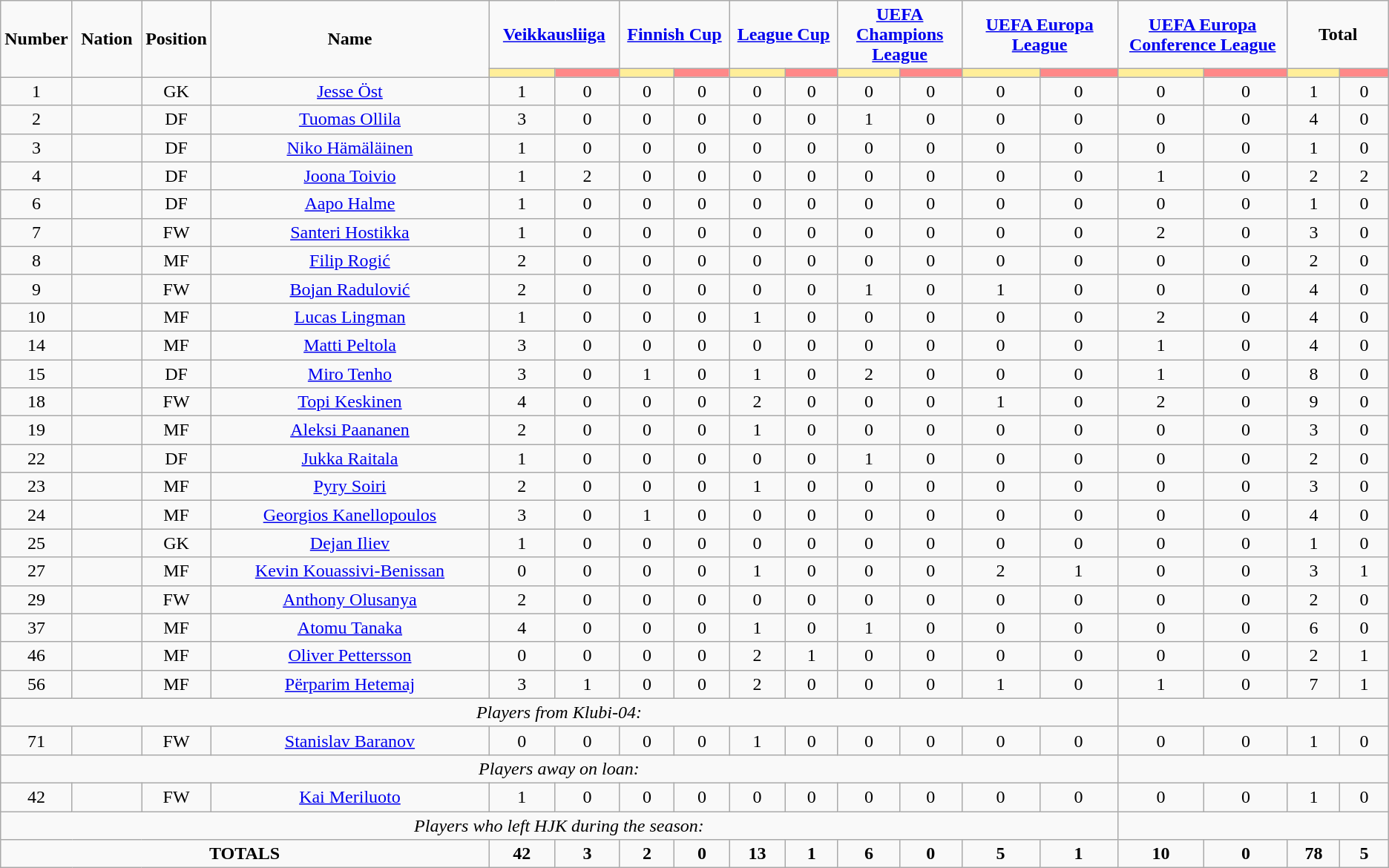<table class="wikitable" style="text-align:center;">
<tr>
<td rowspan="2"  style="width:5%;"><strong>Number</strong></td>
<td rowspan="2"  style="width:5%;"><strong>Nation</strong></td>
<td rowspan="2"  style="width:5%;"><strong>Position</strong></td>
<td rowspan="2"  style="width:20%;"><strong>Name</strong></td>
<td colspan="2"><strong><a href='#'>Veikkausliiga</a></strong></td>
<td colspan="2"><strong><a href='#'>Finnish Cup</a></strong></td>
<td colspan="2"><strong><a href='#'>League Cup</a></strong></td>
<td colspan="2"><strong><a href='#'>UEFA Champions League</a></strong></td>
<td colspan="2"><strong><a href='#'>UEFA Europa League</a></strong></td>
<td colspan="2"><strong><a href='#'>UEFA Europa Conference League</a></strong></td>
<td colspan="2"><strong>Total</strong></td>
</tr>
<tr>
<th style="width:60px; background:#fe9;"></th>
<th style="width:60px; background:#ff8888;"></th>
<th style="width:60px; background:#fe9;"></th>
<th style="width:60px; background:#ff8888;"></th>
<th style="width:60px; background:#fe9;"></th>
<th style="width:60px; background:#ff8888;"></th>
<th style="width:60px; background:#fe9;"></th>
<th style="width:60px; background:#ff8888;"></th>
<th style="width:100px; background:#fe9;"></th>
<th style="width:100px; background:#ff8888;"></th>
<th style="width:100px; background:#fe9;"></th>
<th style="width:100px; background:#ff8888;"></th>
<th style="width:60px; background:#fe9;"></th>
<th style="width:60px; background:#ff8888;"></th>
</tr>
<tr>
<td>1</td>
<td></td>
<td>GK</td>
<td><a href='#'>Jesse Öst</a></td>
<td>1</td>
<td>0</td>
<td>0</td>
<td>0</td>
<td>0</td>
<td>0</td>
<td>0</td>
<td>0</td>
<td>0</td>
<td>0</td>
<td>0</td>
<td>0</td>
<td>1</td>
<td>0</td>
</tr>
<tr>
<td>2</td>
<td></td>
<td>DF</td>
<td><a href='#'>Tuomas Ollila</a></td>
<td>3</td>
<td>0</td>
<td>0</td>
<td>0</td>
<td>0</td>
<td>0</td>
<td>1</td>
<td>0</td>
<td>0</td>
<td>0</td>
<td>0</td>
<td>0</td>
<td>4</td>
<td>0</td>
</tr>
<tr>
<td>3</td>
<td></td>
<td>DF</td>
<td><a href='#'>Niko Hämäläinen</a></td>
<td>1</td>
<td>0</td>
<td>0</td>
<td>0</td>
<td>0</td>
<td>0</td>
<td>0</td>
<td>0</td>
<td>0</td>
<td>0</td>
<td>0</td>
<td>0</td>
<td>1</td>
<td>0</td>
</tr>
<tr>
<td>4</td>
<td></td>
<td>DF</td>
<td><a href='#'>Joona Toivio</a></td>
<td>1</td>
<td>2</td>
<td>0</td>
<td>0</td>
<td>0</td>
<td>0</td>
<td>0</td>
<td>0</td>
<td>0</td>
<td>0</td>
<td>1</td>
<td>0</td>
<td>2</td>
<td>2</td>
</tr>
<tr>
<td>6</td>
<td></td>
<td>DF</td>
<td><a href='#'>Aapo Halme</a></td>
<td>1</td>
<td>0</td>
<td>0</td>
<td>0</td>
<td>0</td>
<td>0</td>
<td>0</td>
<td>0</td>
<td>0</td>
<td>0</td>
<td>0</td>
<td>0</td>
<td>1</td>
<td>0</td>
</tr>
<tr>
<td>7</td>
<td></td>
<td>FW</td>
<td><a href='#'>Santeri Hostikka</a></td>
<td>1</td>
<td>0</td>
<td>0</td>
<td>0</td>
<td>0</td>
<td>0</td>
<td>0</td>
<td>0</td>
<td>0</td>
<td>0</td>
<td>2</td>
<td>0</td>
<td>3</td>
<td>0</td>
</tr>
<tr>
<td>8</td>
<td></td>
<td>MF</td>
<td><a href='#'>Filip Rogić</a></td>
<td>2</td>
<td>0</td>
<td>0</td>
<td>0</td>
<td>0</td>
<td>0</td>
<td>0</td>
<td>0</td>
<td>0</td>
<td>0</td>
<td>0</td>
<td>0</td>
<td>2</td>
<td>0</td>
</tr>
<tr>
<td>9</td>
<td></td>
<td>FW</td>
<td><a href='#'>Bojan Radulović</a></td>
<td>2</td>
<td>0</td>
<td>0</td>
<td>0</td>
<td>0</td>
<td>0</td>
<td>1</td>
<td>0</td>
<td>1</td>
<td>0</td>
<td>0</td>
<td>0</td>
<td>4</td>
<td>0</td>
</tr>
<tr>
<td>10</td>
<td></td>
<td>MF</td>
<td><a href='#'>Lucas Lingman</a></td>
<td>1</td>
<td>0</td>
<td>0</td>
<td>0</td>
<td>1</td>
<td>0</td>
<td>0</td>
<td>0</td>
<td>0</td>
<td>0</td>
<td>2</td>
<td>0</td>
<td>4</td>
<td>0</td>
</tr>
<tr>
<td>14</td>
<td></td>
<td>MF</td>
<td><a href='#'>Matti Peltola</a></td>
<td>3</td>
<td>0</td>
<td>0</td>
<td>0</td>
<td>0</td>
<td>0</td>
<td>0</td>
<td>0</td>
<td>0</td>
<td>0</td>
<td>1</td>
<td>0</td>
<td>4</td>
<td>0</td>
</tr>
<tr>
<td>15</td>
<td></td>
<td>DF</td>
<td><a href='#'>Miro Tenho</a></td>
<td>3</td>
<td>0</td>
<td>1</td>
<td>0</td>
<td>1</td>
<td>0</td>
<td>2</td>
<td>0</td>
<td>0</td>
<td>0</td>
<td>1</td>
<td>0</td>
<td>8</td>
<td>0</td>
</tr>
<tr>
<td>18</td>
<td></td>
<td>FW</td>
<td><a href='#'>Topi Keskinen</a></td>
<td>4</td>
<td>0</td>
<td>0</td>
<td>0</td>
<td>2</td>
<td>0</td>
<td>0</td>
<td>0</td>
<td>1</td>
<td>0</td>
<td>2</td>
<td>0</td>
<td>9</td>
<td>0</td>
</tr>
<tr>
<td>19</td>
<td></td>
<td>MF</td>
<td><a href='#'>Aleksi Paananen</a></td>
<td>2</td>
<td>0</td>
<td>0</td>
<td>0</td>
<td>1</td>
<td>0</td>
<td>0</td>
<td>0</td>
<td>0</td>
<td>0</td>
<td>0</td>
<td>0</td>
<td>3</td>
<td>0</td>
</tr>
<tr>
<td>22</td>
<td></td>
<td>DF</td>
<td><a href='#'>Jukka Raitala</a></td>
<td>1</td>
<td>0</td>
<td>0</td>
<td>0</td>
<td>0</td>
<td>0</td>
<td>1</td>
<td>0</td>
<td>0</td>
<td>0</td>
<td>0</td>
<td>0</td>
<td>2</td>
<td>0</td>
</tr>
<tr>
<td>23</td>
<td></td>
<td>MF</td>
<td><a href='#'>Pyry Soiri</a></td>
<td>2</td>
<td>0</td>
<td>0</td>
<td>0</td>
<td>1</td>
<td>0</td>
<td>0</td>
<td>0</td>
<td>0</td>
<td>0</td>
<td>0</td>
<td>0</td>
<td>3</td>
<td>0</td>
</tr>
<tr>
<td>24</td>
<td></td>
<td>MF</td>
<td><a href='#'>Georgios Kanellopoulos</a></td>
<td>3</td>
<td>0</td>
<td>1</td>
<td>0</td>
<td>0</td>
<td>0</td>
<td>0</td>
<td>0</td>
<td>0</td>
<td>0</td>
<td>0</td>
<td>0</td>
<td>4</td>
<td>0</td>
</tr>
<tr>
<td>25</td>
<td></td>
<td>GK</td>
<td><a href='#'>Dejan Iliev</a></td>
<td>1</td>
<td>0</td>
<td>0</td>
<td>0</td>
<td>0</td>
<td>0</td>
<td>0</td>
<td>0</td>
<td>0</td>
<td>0</td>
<td>0</td>
<td>0</td>
<td>1</td>
<td>0</td>
</tr>
<tr>
<td>27</td>
<td></td>
<td>MF</td>
<td><a href='#'>Kevin Kouassivi-Benissan</a></td>
<td>0</td>
<td>0</td>
<td>0</td>
<td>0</td>
<td>1</td>
<td>0</td>
<td>0</td>
<td>0</td>
<td>2</td>
<td>1</td>
<td>0</td>
<td>0</td>
<td>3</td>
<td>1</td>
</tr>
<tr>
<td>29</td>
<td></td>
<td>FW</td>
<td><a href='#'>Anthony Olusanya</a></td>
<td>2</td>
<td>0</td>
<td>0</td>
<td>0</td>
<td>0</td>
<td>0</td>
<td>0</td>
<td>0</td>
<td>0</td>
<td>0</td>
<td>0</td>
<td>0</td>
<td>2</td>
<td>0</td>
</tr>
<tr>
<td>37</td>
<td></td>
<td>MF</td>
<td><a href='#'>Atomu Tanaka</a></td>
<td>4</td>
<td>0</td>
<td>0</td>
<td>0</td>
<td>1</td>
<td>0</td>
<td>1</td>
<td>0</td>
<td>0</td>
<td>0</td>
<td>0</td>
<td>0</td>
<td>6</td>
<td>0</td>
</tr>
<tr>
<td>46</td>
<td></td>
<td>MF</td>
<td><a href='#'>Oliver Pettersson</a></td>
<td>0</td>
<td>0</td>
<td>0</td>
<td>0</td>
<td>2</td>
<td>1</td>
<td>0</td>
<td>0</td>
<td>0</td>
<td>0</td>
<td>0</td>
<td>0</td>
<td>2</td>
<td>1</td>
</tr>
<tr>
<td>56</td>
<td></td>
<td>MF</td>
<td><a href='#'>Përparim Hetemaj</a></td>
<td>3</td>
<td>1</td>
<td>0</td>
<td>0</td>
<td>2</td>
<td>0</td>
<td>0</td>
<td>0</td>
<td>1</td>
<td>0</td>
<td>1</td>
<td>0</td>
<td>7</td>
<td>1</td>
</tr>
<tr>
<td colspan="14"><em>Players from Klubi-04:</em></td>
</tr>
<tr>
<td>71</td>
<td></td>
<td>FW</td>
<td><a href='#'>Stanislav Baranov</a></td>
<td>0</td>
<td>0</td>
<td>0</td>
<td>0</td>
<td>1</td>
<td>0</td>
<td>0</td>
<td>0</td>
<td>0</td>
<td>0</td>
<td>0</td>
<td>0</td>
<td>1</td>
<td>0</td>
</tr>
<tr>
<td colspan="14"><em>Players away on loan:</em></td>
</tr>
<tr>
<td>42</td>
<td></td>
<td>FW</td>
<td><a href='#'>Kai Meriluoto</a></td>
<td>1</td>
<td>0</td>
<td>0</td>
<td>0</td>
<td>0</td>
<td>0</td>
<td>0</td>
<td>0</td>
<td>0</td>
<td>0</td>
<td>0</td>
<td>0</td>
<td>1</td>
<td>0</td>
</tr>
<tr>
<td colspan="14"><em>Players who left HJK during the season:</em></td>
</tr>
<tr>
<td colspan="4"><strong>TOTALS</strong></td>
<td><strong>42</strong></td>
<td><strong>3</strong></td>
<td><strong>2</strong></td>
<td><strong>0</strong></td>
<td><strong>13</strong></td>
<td><strong>1</strong></td>
<td><strong>6</strong></td>
<td><strong>0</strong></td>
<td><strong>5</strong></td>
<td><strong>1</strong></td>
<td><strong>10</strong></td>
<td><strong>0</strong></td>
<td><strong>78</strong></td>
<td><strong>5</strong></td>
</tr>
</table>
